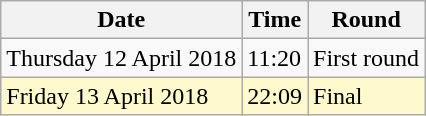<table class="wikitable">
<tr>
<th>Date</th>
<th>Time</th>
<th>Round</th>
</tr>
<tr>
<td>Thursday 12 April 2018</td>
<td>11:20</td>
<td>First round</td>
</tr>
<tr>
<td style=background:lemonchiffon>Friday 13 April 2018</td>
<td style=background:lemonchiffon>22:09</td>
<td style=background:lemonchiffon>Final</td>
</tr>
</table>
